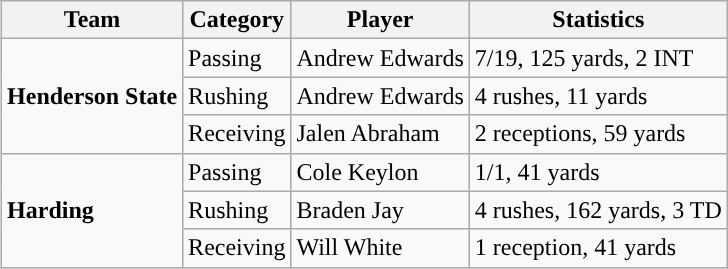<table class="wikitable" style="float: right;">
<tr>
<th>Team</th>
<th>Category</th>
<th>Player</th>
<th>Statistics</th>
</tr>
<tr>
<td rowspan=3><strong>Henderson State</strong></td>
<td>Passing</td>
<td>Andrew Edwards</td>
<td>7/19, 125 yards, 2 INT</td>
</tr>
<tr>
<td>Rushing</td>
<td>Andrew Edwards</td>
<td>4 rushes, 11 yards</td>
</tr>
<tr>
<td>Receiving</td>
<td>Jalen Abraham</td>
<td>2 receptions, 59 yards</td>
</tr>
<tr>
<td rowspan=3><strong>Harding</strong></td>
<td>Passing</td>
<td>Cole Keylon</td>
<td>1/1, 41 yards</td>
</tr>
<tr>
<td>Rushing</td>
<td>Braden Jay</td>
<td>4 rushes, 162 yards, 3 TD</td>
</tr>
<tr>
<td>Receiving</td>
<td>Will White</td>
<td>1 reception, 41 yards</td>
</tr>
</table>
